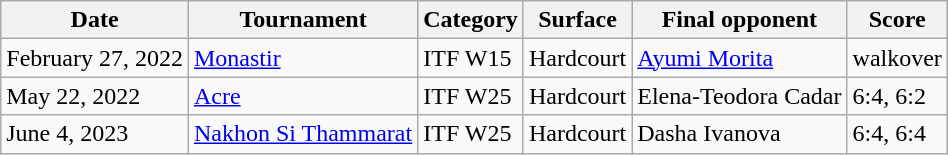<table class="wikitable">
<tr>
<th>Date</th>
<th>Tournament</th>
<th>Category</th>
<th>Surface</th>
<th>Final opponent</th>
<th>Score</th>
</tr>
<tr>
<td>February 27, 2022</td>
<td> <a href='#'>Monastir</a></td>
<td>ITF W15</td>
<td>Hardcourt</td>
<td> <a href='#'>Ayumi Morita</a></td>
<td>walkover</td>
</tr>
<tr>
<td>May 22, 2022</td>
<td> <a href='#'>Acre</a></td>
<td>ITF W25</td>
<td>Hardcourt</td>
<td> Elena-Teodora Cadar</td>
<td>6:4, 6:2</td>
</tr>
<tr>
<td>June 4, 2023</td>
<td> <a href='#'>Nakhon Si Thammarat</a></td>
<td>ITF W25</td>
<td>Hardcourt</td>
<td> Dasha Ivanova</td>
<td>6:4, 6:4</td>
</tr>
</table>
